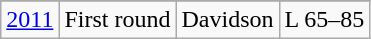<table class="wikitable">
<tr>
</tr>
<tr align="center">
<td><a href='#'>2011</a></td>
<td>First round</td>
<td>Davidson</td>
<td>L 65–85</td>
</tr>
</table>
